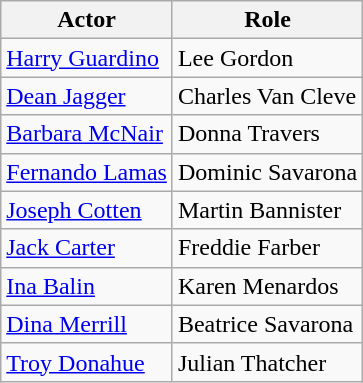<table class="wikitable">
<tr>
<th>Actor</th>
<th>Role</th>
</tr>
<tr>
<td><a href='#'>Harry Guardino</a></td>
<td>Lee Gordon</td>
</tr>
<tr>
<td><a href='#'>Dean Jagger</a></td>
<td>Charles Van Cleve</td>
</tr>
<tr>
<td><a href='#'>Barbara McNair</a></td>
<td>Donna Travers</td>
</tr>
<tr>
<td><a href='#'>Fernando Lamas</a></td>
<td>Dominic Savarona</td>
</tr>
<tr>
<td><a href='#'>Joseph Cotten</a></td>
<td>Martin Bannister</td>
</tr>
<tr>
<td><a href='#'>Jack Carter</a></td>
<td>Freddie Farber</td>
</tr>
<tr>
<td><a href='#'>Ina Balin</a></td>
<td>Karen Menardos</td>
</tr>
<tr>
<td><a href='#'>Dina Merrill</a></td>
<td>Beatrice Savarona</td>
</tr>
<tr>
<td><a href='#'>Troy Donahue</a></td>
<td>Julian Thatcher</td>
</tr>
</table>
